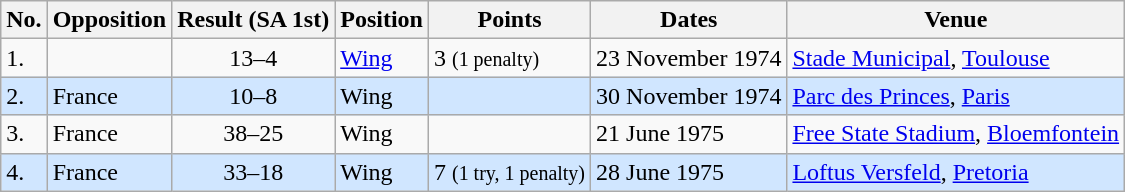<table class="wikitable sortable">
<tr>
<th>No.</th>
<th>Opposition</th>
<th>Result (SA 1st)</th>
<th>Position</th>
<th>Points</th>
<th>Dates</th>
<th>Venue</th>
</tr>
<tr>
<td>1.</td>
<td></td>
<td align="center">13–4</td>
<td><a href='#'>Wing</a></td>
<td>3 <small>(1 penalty)</small></td>
<td>23 November 1974</td>
<td><a href='#'>Stade Municipal</a>, <a href='#'>Toulouse</a></td>
</tr>
<tr style="background: #D0E6FF;">
<td>2.</td>
<td> France</td>
<td align="center">10–8</td>
<td>Wing</td>
<td></td>
<td>30 November 1974</td>
<td><a href='#'>Parc des Princes</a>, <a href='#'>Paris</a></td>
</tr>
<tr>
<td>3.</td>
<td> France</td>
<td align="center">38–25</td>
<td>Wing</td>
<td></td>
<td>21 June 1975</td>
<td><a href='#'>Free State Stadium</a>, <a href='#'>Bloemfontein</a></td>
</tr>
<tr style="background: #D0E6FF;">
<td>4.</td>
<td> France</td>
<td align="center">33–18</td>
<td>Wing</td>
<td>7 <small>(1 try, 1 penalty)</small></td>
<td>28 June 1975</td>
<td><a href='#'>Loftus Versfeld</a>, <a href='#'>Pretoria</a></td>
</tr>
</table>
